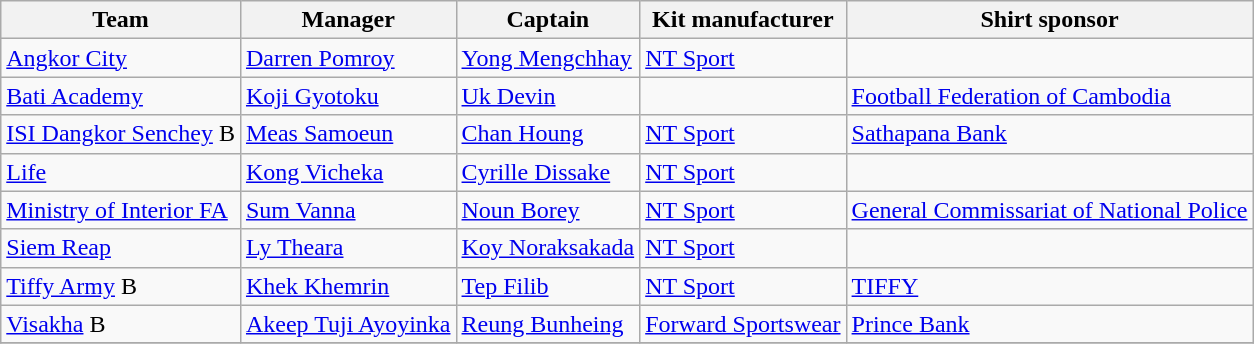<table class="wikitable sortable" style="text-align: left;">
<tr>
<th>Team</th>
<th>Manager</th>
<th>Captain</th>
<th>Kit manufacturer</th>
<th>Shirt sponsor</th>
</tr>
<tr>
<td><a href='#'>Angkor City</a></td>
<td> <a href='#'>Darren Pomroy</a></td>
<td> <a href='#'>Yong Mengchhay</a></td>
<td> <a href='#'>NT Sport</a></td>
<td></td>
</tr>
<tr>
<td><a href='#'>Bati Academy</a></td>
<td> <a href='#'>Koji Gyotoku</a></td>
<td> <a href='#'>Uk Devin</a></td>
<td></td>
<td><a href='#'>Football Federation of Cambodia</a></td>
</tr>
<tr>
<td><a href='#'>ISI Dangkor Senchey</a> B</td>
<td> <a href='#'>Meas Samoeun</a></td>
<td> <a href='#'>Chan Houng</a></td>
<td> <a href='#'>NT Sport</a></td>
<td><a href='#'>Sathapana Bank</a></td>
</tr>
<tr>
<td><a href='#'>Life</a></td>
<td> <a href='#'>Kong Vicheka</a></td>
<td> <a href='#'>Cyrille Dissake</a></td>
<td> <a href='#'>NT Sport</a></td>
<td></td>
</tr>
<tr>
<td><a href='#'>Ministry of Interior FA</a></td>
<td> <a href='#'>Sum Vanna</a></td>
<td> <a href='#'>Noun Borey</a></td>
<td> <a href='#'>NT Sport</a></td>
<td><a href='#'>General Commissariat of National Police</a></td>
</tr>
<tr>
<td><a href='#'>Siem Reap</a></td>
<td> <a href='#'>Ly Theara</a></td>
<td> <a href='#'>Koy Noraksakada</a></td>
<td> <a href='#'>NT Sport</a></td>
<td></td>
</tr>
<tr>
<td><a href='#'>Tiffy Army</a> B</td>
<td> <a href='#'>Khek Khemrin</a></td>
<td> <a href='#'>Tep Filib</a></td>
<td> <a href='#'>NT Sport</a></td>
<td><a href='#'>TIFFY</a></td>
</tr>
<tr>
<td><a href='#'>Visakha</a> B</td>
<td> <a href='#'>Akeep Tuji Ayoyinka</a></td>
<td> <a href='#'>Reung Bunheing</a></td>
<td> <a href='#'>Forward Sportswear</a></td>
<td><a href='#'>Prince Bank</a></td>
</tr>
<tr>
</tr>
</table>
